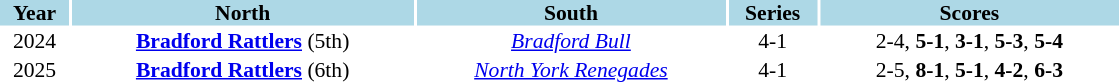<table cellpadding="0" width="750px" style="font-size: 90%; text-align:center">
<tr bgcolor="#ADD8E6">
<th style= width="33">Year</th>
<th style= width="150">North</th>
<th style= width="150">South</th>
<th style= width="25">Series</th>
<th style= width="175">Scores</th>
</tr>
<tr>
<td>2024</td>
<td><strong><a href='#'>Bradford Rattlers</a></strong>  (5th)</td>
<td><em><a href='#'>Bradford Bull</a></em></td>
<td>4-1</td>
<td>2-4, <strong>5-1</strong>, <strong>3-1</strong>, <strong>5-3</strong>, <strong>5-4</strong></td>
</tr>
<tr>
<td>2025</td>
<td><strong><a href='#'>Bradford Rattlers</a></strong>  (6th)</td>
<td><em><a href='#'>North York Renegades</a></em></td>
<td>4-1</td>
<td>2-5, <strong>8-1</strong>, <strong>5-1</strong>, <strong>4-2</strong>, <strong>6-3</strong></td>
</tr>
</table>
